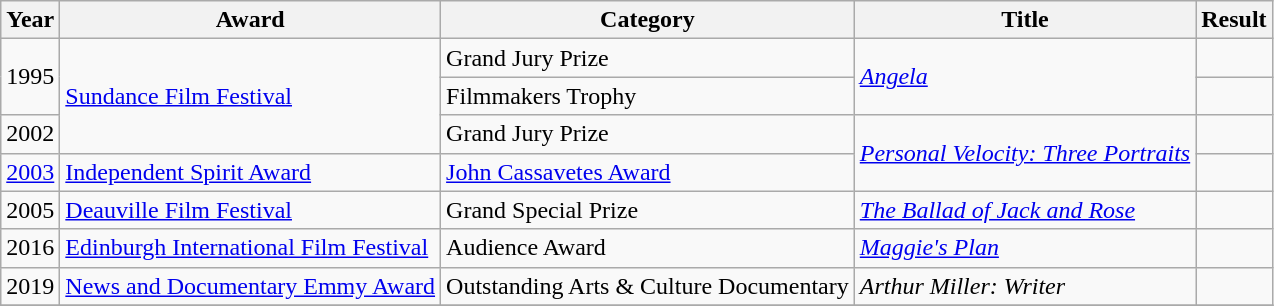<table class="wikitable unsortable">
<tr>
<th>Year</th>
<th>Award</th>
<th>Category</th>
<th>Title</th>
<th>Result</th>
</tr>
<tr>
<td rowspan=2>1995</td>
<td rowspan=3><a href='#'>Sundance Film Festival</a></td>
<td>Grand Jury Prize</td>
<td rowspan=2><em><a href='#'>Angela</a></em></td>
<td></td>
</tr>
<tr>
<td>Filmmakers Trophy</td>
<td></td>
</tr>
<tr>
<td>2002</td>
<td>Grand Jury Prize</td>
<td rowspan=2><em><a href='#'>Personal Velocity: Three Portraits</a></em></td>
<td></td>
</tr>
<tr>
<td><a href='#'>2003</a></td>
<td><a href='#'>Independent Spirit Award</a></td>
<td><a href='#'>John Cassavetes Award</a></td>
<td></td>
</tr>
<tr>
<td>2005</td>
<td><a href='#'>Deauville Film Festival</a></td>
<td>Grand Special Prize</td>
<td><em><a href='#'>The Ballad of Jack and Rose</a></em></td>
<td></td>
</tr>
<tr>
<td>2016</td>
<td><a href='#'>Edinburgh International Film Festival</a></td>
<td>Audience Award</td>
<td><em><a href='#'>Maggie's Plan</a></em></td>
<td></td>
</tr>
<tr>
<td>2019</td>
<td><a href='#'>News and Documentary Emmy Award</a></td>
<td>Outstanding Arts & Culture Documentary</td>
<td><em>Arthur Miller: Writer</em></td>
<td></td>
</tr>
<tr>
</tr>
</table>
